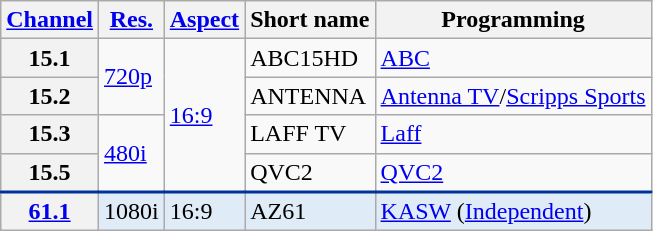<table class="wikitable">
<tr>
<th scope = "col"><a href='#'>Channel</a></th>
<th scope = "col"><a href='#'>Res.</a></th>
<th scope = "col"><a href='#'>Aspect</a></th>
<th scope = "col">Short name</th>
<th scope = "col">Programming</th>
</tr>
<tr>
<th scope = "row">15.1</th>
<td rowspan=2><a href='#'>720p</a></td>
<td rowspan=4><a href='#'>16:9</a></td>
<td>ABC15HD</td>
<td><a href='#'>ABC</a></td>
</tr>
<tr>
<th scope = "row">15.2</th>
<td>ANTENNA</td>
<td><a href='#'>Antenna TV</a>/<a href='#'>Scripps Sports</a></td>
</tr>
<tr>
<th scope = "row">15.3</th>
<td rowspan=2><a href='#'>480i</a></td>
<td>LAFF TV</td>
<td><a href='#'>Laff</a></td>
</tr>
<tr>
<th scope = "row">15.5</th>
<td>QVC2</td>
<td><a href='#'>QVC2</a></td>
</tr>
<tr style="background-color:#DFEBF6; border-top: 2px solid #003399;">
<th scope = "row"><a href='#'>61.1</a></th>
<td>1080i</td>
<td>16:9</td>
<td>AZ61</td>
<td><a href='#'>KASW</a> (<a href='#'>Independent</a>)</td>
</tr>
</table>
